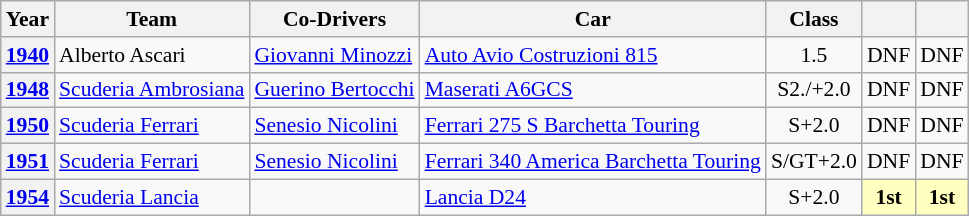<table class="wikitable" style="text-align:center; font-size:90%">
<tr>
<th>Year</th>
<th>Team</th>
<th>Co-Drivers</th>
<th>Car</th>
<th>Class</th>
<th></th>
<th></th>
</tr>
<tr>
<th><a href='#'>1940</a></th>
<td align="left">  Alberto Ascari</td>
<td align="left"> <a href='#'>Giovanni Minozzi</a></td>
<td align="left"><a href='#'>Auto Avio Costruzioni 815</a></td>
<td>1.5</td>
<td>DNF</td>
<td>DNF</td>
</tr>
<tr>
<th><a href='#'>1948</a></th>
<td align="left"> <a href='#'>Scuderia Ambrosiana</a></td>
<td align="left"> <a href='#'>Guerino Bertocchi</a></td>
<td align="left"><a href='#'>Maserati A6GCS</a></td>
<td>S2./+2.0</td>
<td>DNF</td>
<td>DNF</td>
</tr>
<tr>
<th><a href='#'>1950</a></th>
<td align="left"> <a href='#'>Scuderia Ferrari</a></td>
<td align="left"> <a href='#'>Senesio Nicolini</a></td>
<td align="left"><a href='#'>Ferrari 275 S Barchetta Touring</a></td>
<td>S+2.0</td>
<td>DNF</td>
<td>DNF</td>
</tr>
<tr>
<th><a href='#'>1951</a></th>
<td align="left"> <a href='#'>Scuderia Ferrari</a></td>
<td align="left"> <a href='#'>Senesio Nicolini</a></td>
<td align="left"><a href='#'>Ferrari 340 America Barchetta Touring</a></td>
<td>S/GT+2.0</td>
<td>DNF</td>
<td>DNF</td>
</tr>
<tr>
<th><a href='#'>1954</a></th>
<td align="left"> <a href='#'>Scuderia Lancia</a></td>
<td align="left"></td>
<td align="left"><a href='#'>Lancia D24</a></td>
<td>S+2.0</td>
<td style="background:#ffffbf;"><strong>1st</strong></td>
<td style="background:#ffffbf;"><strong>1st</strong></td>
</tr>
</table>
